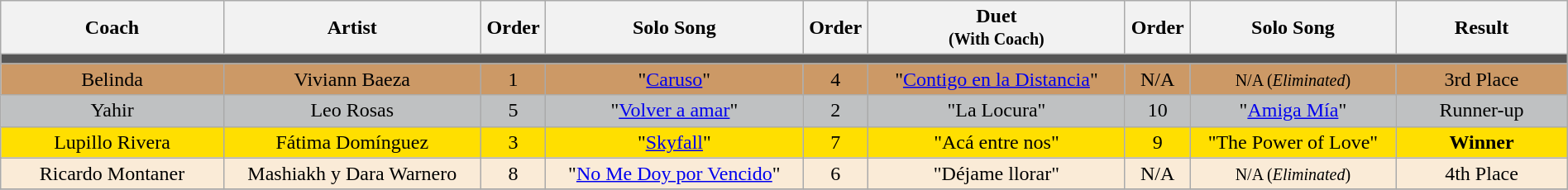<table class="wikitable" style="text-align:center; width:100%;">
<tr>
<th scope="col" width="13%">Coach</th>
<th scope="col" width="15%">Artist</th>
<th scope="col" width="02%">Order</th>
<th scope="col" width="15%">Solo Song</th>
<th scope="col" width="02%">Order</th>
<th scope="col" width="15%">Duet <br><small>(With Coach)</small></th>
<th scope="col" width="02%">Order</th>
<th scope="col" width="12%">Solo Song</th>
<th scope="col" width="10%">Result</th>
</tr>
<tr>
<td colspan="10" style="background:#555;"></td>
</tr>
<tr bgcolor="#c96">
<td>Belinda</td>
<td>Viviann Baeza</td>
<td>1</td>
<td>"<a href='#'>Caruso</a>"</td>
<td>4</td>
<td>"<a href='#'>Contigo en la Distancia</a>"</td>
<td scope="row">N/A</td>
<td><small>N/A (<em>Eliminated</em>)</small></td>
<td>3rd Place</td>
</tr>
<tr bgcolor="#BFC1C2">
<td>Yahir</td>
<td>Leo Rosas</td>
<td>5</td>
<td>"<a href='#'>Volver a amar</a>"</td>
<td>2</td>
<td>"La Locura"</td>
<td>10</td>
<td>"<a href='#'>Amiga Mía</a>"</td>
<td>Runner-up</td>
</tr>
<tr bgcolor="#FFDF00">
<td>Lupillo Rivera</td>
<td>Fátima Domínguez</td>
<td>3</td>
<td>"<a href='#'>Skyfall</a>"</td>
<td>7</td>
<td>"Acá entre nos"</td>
<td>9</td>
<td>"The Power of Love"</td>
<td><strong>Winner</strong></td>
</tr>
<tr bgcolor="AntiqueWhite">
<td>Ricardo Montaner</td>
<td>Mashiakh y Dara Warnero</td>
<td scope="row">8</td>
<td>"<a href='#'>No Me Doy por Vencido</a>"</td>
<td>6</td>
<td>"Déjame llorar"</td>
<td scope="row">N/A</td>
<td><small>N/A (<em>Eliminated</em>)</small></td>
<td>4th Place</td>
</tr>
<tr>
</tr>
</table>
